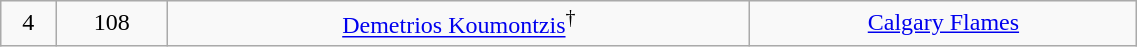<table class="wikitable" width="60%">
<tr align="center" bgcolor="">
<td>4</td>
<td>108</td>
<td><a href='#'>Demetrios Koumontzis</a><sup>†</sup></td>
<td><a href='#'>Calgary Flames</a></td>
</tr>
</table>
